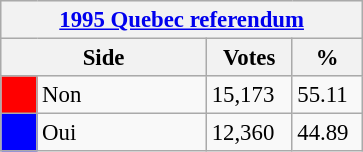<table class="wikitable" style="font-size: 95%; clear:both">
<tr style="background-color:#E9E9E9">
<th colspan=4><a href='#'>1995 Quebec referendum</a></th>
</tr>
<tr style="background-color:#E9E9E9">
<th colspan=2 style="width: 130px">Side</th>
<th style="width: 50px">Votes</th>
<th style="width: 40px">%</th>
</tr>
<tr>
<td bgcolor="red"></td>
<td>Non</td>
<td>15,173</td>
<td>55.11</td>
</tr>
<tr>
<td bgcolor="blue"></td>
<td>Oui</td>
<td>12,360</td>
<td>44.89</td>
</tr>
</table>
